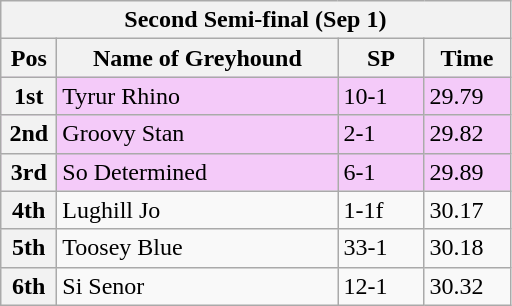<table class="wikitable">
<tr>
<th colspan="6">Second Semi-final (Sep 1)</th>
</tr>
<tr>
<th width=30>Pos</th>
<th width=180>Name of Greyhound</th>
<th width=50>SP</th>
<th width=50>Time</th>
</tr>
<tr style="background: #f4caf9;">
<th>1st</th>
<td>Tyrur Rhino</td>
<td>10-1</td>
<td>29.79</td>
</tr>
<tr style="background: #f4caf9;">
<th>2nd</th>
<td>Groovy Stan</td>
<td>2-1</td>
<td>29.82</td>
</tr>
<tr style="background: #f4caf9;">
<th>3rd</th>
<td>So Determined</td>
<td>6-1</td>
<td>29.89</td>
</tr>
<tr>
<th>4th</th>
<td>Lughill Jo</td>
<td>1-1f</td>
<td>30.17</td>
</tr>
<tr>
<th>5th</th>
<td>Toosey Blue</td>
<td>33-1</td>
<td>30.18</td>
</tr>
<tr>
<th>6th</th>
<td>Si Senor</td>
<td>12-1</td>
<td>30.32</td>
</tr>
</table>
